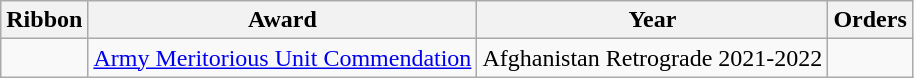<table class="wikitable">
<tr>
<th>Ribbon</th>
<th>Award</th>
<th>Year</th>
<th>Orders</th>
</tr>
<tr>
<td></td>
<td><a href='#'>Army Meritorious Unit Commendation</a></td>
<td>Afghanistan Retrograde 2021-2022</td>
<td></td>
</tr>
</table>
